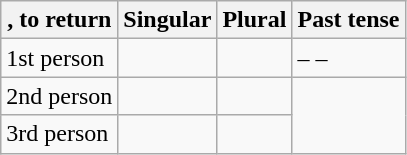<table class="wikitable">
<tr>
<th>, to return</th>
<th>Singular</th>
<th>Plural</th>
<th>Past tense</th>
</tr>
<tr>
<td>1st person</td>
<td></td>
<td></td>
<td> –  – </td>
</tr>
<tr>
<td>2nd person</td>
<td></td>
<td></td>
</tr>
<tr>
<td>3rd person</td>
<td></td>
<td></td>
</tr>
</table>
